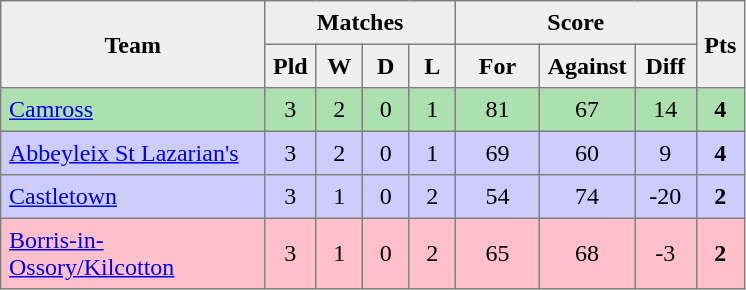<table style=border-collapse:collapse border=1 cellspacing=0 cellpadding=5>
<tr align=center bgcolor=#efefef>
<th rowspan=2 width=165>Team</th>
<th colspan=4>Matches</th>
<th colspan=3>Score</th>
<th rowspan=2width=20>Pts</th>
</tr>
<tr align=center bgcolor=#efefef>
<th width=20>Pld</th>
<th width=20>W</th>
<th width=20>D</th>
<th width=20>L</th>
<th width=45>For</th>
<th width=45>Against</th>
<th width=30>Diff</th>
</tr>
<tr align=center style="background:#ACE1AF;">
<td style="text-align:left;"><a href='#'>Camross</a></td>
<td>3</td>
<td>2</td>
<td>0</td>
<td>1</td>
<td>81</td>
<td>67</td>
<td>14</td>
<td><strong>4</strong></td>
</tr>
<tr align=center style="background:#ccccff;">
<td style="text-align:left;"><a href='#'>Abbeyleix St Lazarian's</a></td>
<td>3</td>
<td>2</td>
<td>0</td>
<td>1</td>
<td>69</td>
<td>60</td>
<td>9</td>
<td><strong>4</strong></td>
</tr>
<tr align=center  style="background:#ccccff;">
<td style="text-align:left;"><a href='#'>Castletown</a></td>
<td>3</td>
<td>1</td>
<td>0</td>
<td>2</td>
<td>54</td>
<td>74</td>
<td>-20</td>
<td><strong>2</strong></td>
</tr>
<tr align=center style="background:#FFC0CB;">
<td style="text-align:left;"><a href='#'>Borris-in-Ossory/Kilcotton</a></td>
<td>3</td>
<td>1</td>
<td>0</td>
<td>2</td>
<td>65</td>
<td>68</td>
<td>-3</td>
<td><strong>2</strong></td>
</tr>
</table>
